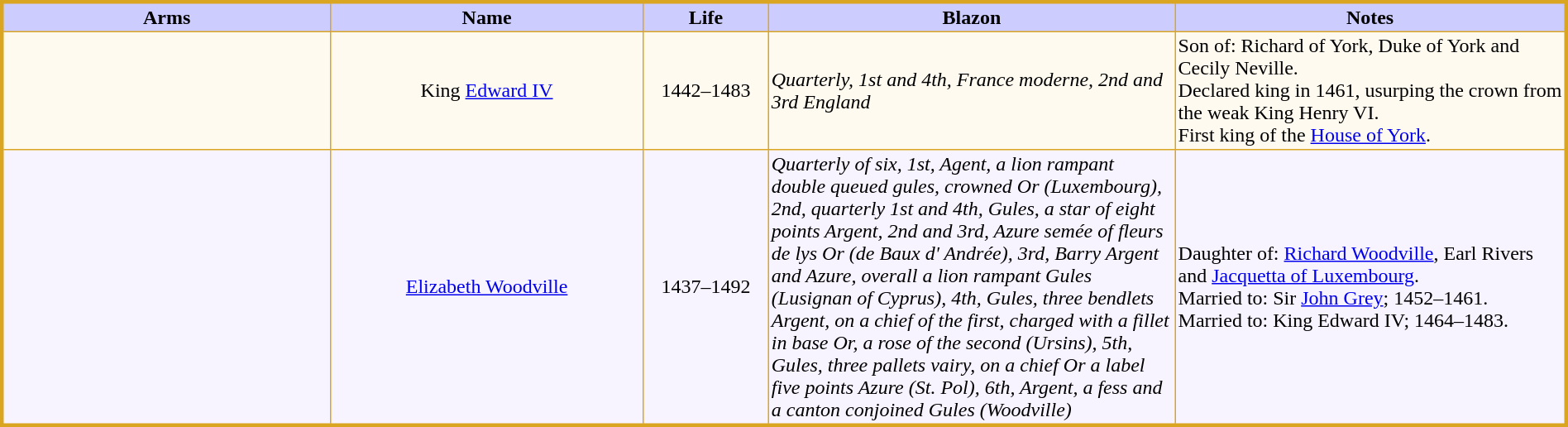<table width="100%" border="1" cellpadding="2" cellspacing="0" style="margin: 0.5em 0.3em 0.5em 0; background: #f9f9f9; border: 3px solid goldenrod; border-collapse: collapse;">
<tr>
<th width="21%" bgcolor = "#ccccff">Arms</th>
<th width="20%" bgcolor = "#ccccff">Name</th>
<th width="8%" bgcolor = "#ccccff">Life</th>
<th width="26%" bgcolor = "#ccccff">Blazon</th>
<th width="26%" bgcolor = "#ccccff">Notes</th>
</tr>
<tr bgcolor=fffaf0>
<td align="center"></td>
<td align="center">King <a href='#'>Edward IV</a></td>
<td align="center">1442–1483</td>
<td><em>Quarterly, 1st and 4th, France moderne, 2nd and 3rd England</em></td>
<td>Son of: Richard of York, Duke of York and Cecily Neville.<br>Declared king in 1461, usurping the crown from the weak King Henry VI.<br>First king of the <a href='#'>House of York</a>.</td>
</tr>
<tr bgcolor=#f8f4ff>
<td align="center"></td>
<td align="center"><a href='#'>Elizabeth Woodville</a></td>
<td align="center">1437–1492</td>
<td><em>Quarterly of six, 1st, Agent, a lion rampant double queued gules, crowned Or (Luxembourg), 2nd, quarterly 1st and 4th, Gules, a star of eight points Argent, 2nd and 3rd, Azure semée of fleurs de lys Or (de Baux d' Andrée), 3rd, Barry Argent and Azure, overall a lion rampant Gules (Lusignan of Cyprus), 4th, Gules, three bendlets Argent, on a chief of the first, charged with a fillet in base Or, a rose of the second (Ursins), 5th, Gules, three pallets vairy, on a chief Or a label five points Azure (St. Pol), 6th, Argent, a fess and a canton conjoined Gules (Woodville)</em></td>
<td>Daughter of: <a href='#'>Richard Woodville</a>, Earl Rivers and <a href='#'>Jacquetta of Luxembourg</a>.<br>Married to: Sir <a href='#'>John Grey</a>; 1452–1461.<br>Married to: King Edward IV; 1464–1483.</td>
</tr>
</table>
